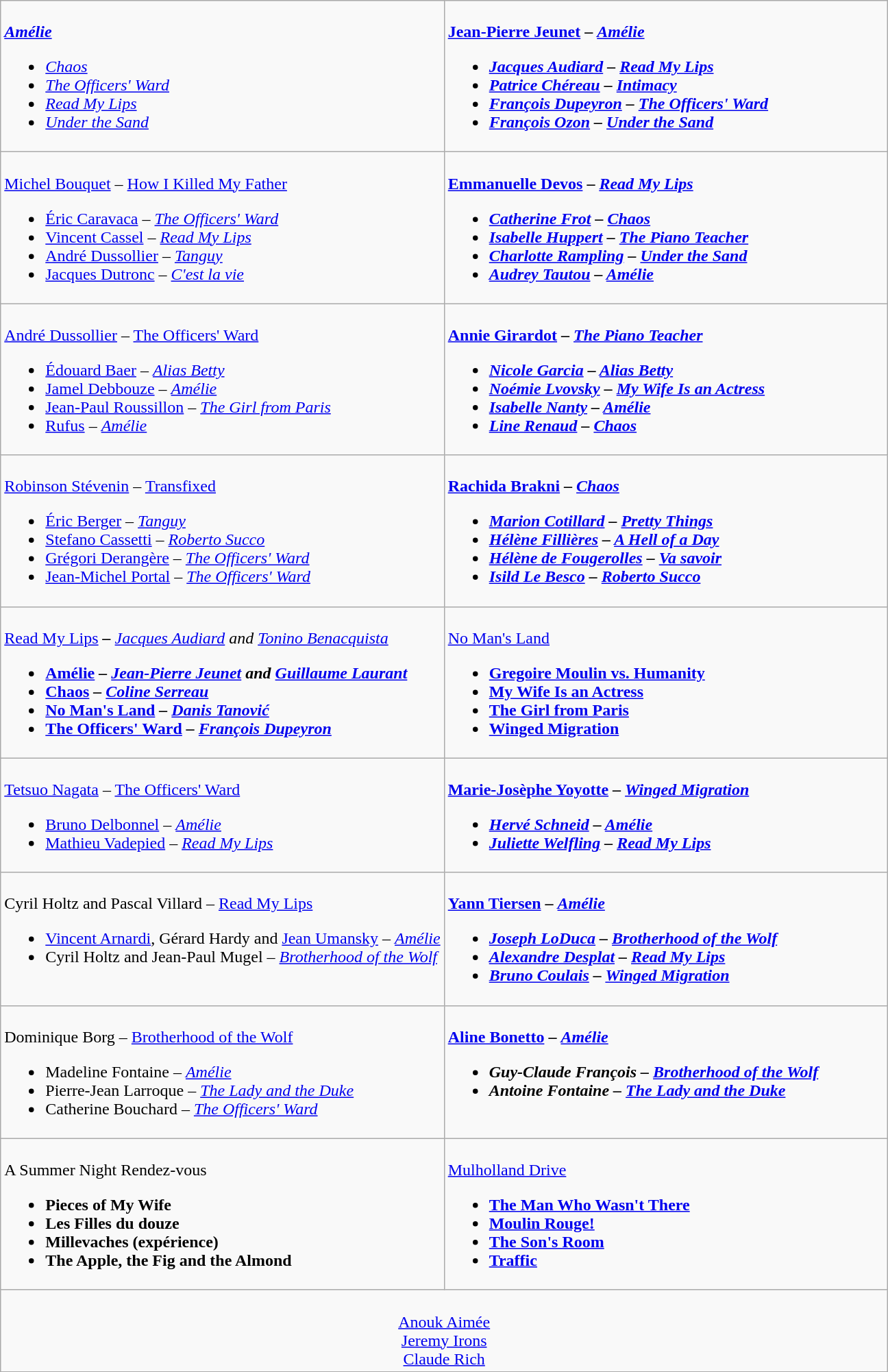<table class=wikitable style="width=150%">
<tr>
<td valign="top" width="50%"><br>
<strong><em><a href='#'>Amélie</a></em></strong><ul><li><em><a href='#'>Chaos</a></em></li><li><em><a href='#'>The Officers' Ward</a></em></li><li><em><a href='#'>Read My Lips</a></em></li><li><em><a href='#'>Under the Sand</a></em></li></ul></td>
<td valign="top" width="50%"><br>
<strong><a href='#'>Jean-Pierre Jeunet</a> – <em><a href='#'>Amélie</a><strong><em><ul><li><a href='#'>Jacques Audiard</a> – </em><a href='#'>Read My Lips</a><em></li><li><a href='#'>Patrice Chéreau</a> – </em><a href='#'>Intimacy</a><em></li><li><a href='#'>François Dupeyron</a> – </em><a href='#'>The Officers' Ward</a><em></li><li><a href='#'>François Ozon</a> – </em><a href='#'>Under the Sand</a><em></li></ul></td>
</tr>
<tr>
<td valign="top" width="50%"><br>
</strong><a href='#'>Michel Bouquet</a> –  </em><a href='#'>How I Killed My Father</a></em></strong><ul><li><a href='#'>Éric Caravaca</a> – <em><a href='#'>The Officers' Ward</a></em></li><li><a href='#'>Vincent Cassel</a> – <em><a href='#'>Read My Lips</a></em></li><li><a href='#'>André Dussollier</a> – <em><a href='#'>Tanguy</a></em></li><li><a href='#'>Jacques Dutronc</a> – <em><a href='#'>C'est la vie</a></em></li></ul></td>
<td valign="top" width="50%"><br>
<strong><a href='#'>Emmanuelle Devos</a> – <em><a href='#'>Read My Lips</a><strong><em><ul><li><a href='#'>Catherine Frot</a> – </em><a href='#'>Chaos</a><em></li><li><a href='#'>Isabelle Huppert</a> – </em><a href='#'>The Piano Teacher</a><em></li><li><a href='#'>Charlotte Rampling</a> – </em><a href='#'>Under the Sand</a><em></li><li><a href='#'>Audrey Tautou</a> – </em><a href='#'>Amélie</a><em></li></ul></td>
</tr>
<tr>
<td valign="top" width="50%"><br>
</strong><a href='#'>André Dussollier</a> – </em><a href='#'>The Officers' Ward</a></em></strong><ul><li><a href='#'>Édouard Baer</a> – <em><a href='#'>Alias Betty</a></em></li><li><a href='#'>Jamel Debbouze</a> – <em><a href='#'>Amélie</a></em></li><li><a href='#'>Jean-Paul Roussillon</a> – <em><a href='#'>The Girl from Paris</a></em></li><li><a href='#'>Rufus</a> – <em><a href='#'>Amélie</a></em></li></ul></td>
<td valign="top" width="50%"><br>
<strong><a href='#'>Annie Girardot</a> – <em><a href='#'>The Piano Teacher</a><strong><em><ul><li><a href='#'>Nicole Garcia</a> – </em><a href='#'>Alias Betty</a><em></li><li><a href='#'>Noémie Lvovsky</a> – </em><a href='#'>My Wife Is an Actress</a><em></li><li><a href='#'>Isabelle Nanty</a> – </em><a href='#'>Amélie</a><em></li><li><a href='#'>Line Renaud</a> – </em><a href='#'>Chaos</a><em></li></ul></td>
</tr>
<tr>
<td valign="top" width="50%"><br>
</strong><a href='#'>Robinson Stévenin</a> – </em><a href='#'>Transfixed</a></em></strong><ul><li><a href='#'>Éric Berger</a> – <em><a href='#'>Tanguy</a></em></li><li><a href='#'>Stefano Cassetti</a> – <em><a href='#'>Roberto Succo</a></em></li><li><a href='#'>Grégori Derangère</a> – <em><a href='#'>The Officers' Ward</a></em></li><li><a href='#'>Jean-Michel Portal</a> – <em><a href='#'>The Officers' Ward</a></em></li></ul></td>
<td valign="top" width="50%"><br>
<strong><a href='#'>Rachida Brakni</a> – <em><a href='#'>Chaos</a><strong><em><ul><li><a href='#'>Marion Cotillard</a> – </em><a href='#'>Pretty Things</a><em></li><li><a href='#'>Hélène Fillières</a> – </em><a href='#'>A Hell of a Day</a><em></li><li><a href='#'>Hélène de Fougerolles</a> – </em><a href='#'>Va savoir</a><em></li><li><a href='#'>Isild Le Besco</a> – </em><a href='#'>Roberto Succo</a><em></li></ul></td>
</tr>
<tr>
<td valign="top" width="50%"><br>
</em></strong><a href='#'>Read My Lips</a><strong><em> – </strong><a href='#'>Jacques Audiard</a> and <a href='#'>Tonino Benacquista</a><strong><ul><li></em><a href='#'>Amélie</a><em> – <a href='#'>Jean-Pierre Jeunet</a> and <a href='#'>Guillaume Laurant</a></li><li></em><a href='#'>Chaos</a><em> – <a href='#'>Coline Serreau</a></li><li></em><a href='#'>No Man's Land</a><em> – <a href='#'>Danis Tanović</a></li><li></em><a href='#'>The Officers' Ward</a><em> – <a href='#'>François Dupeyron</a></li></ul></td>
<td valign="top" width="50%"><br>
</em></strong><a href='#'>No Man's Land</a><strong><em><ul><li></em><a href='#'>Gregoire Moulin vs. Humanity</a><em></li><li></em><a href='#'>My Wife Is an Actress</a><em></li><li></em><a href='#'>The Girl from Paris</a><em></li><li></em><a href='#'>Winged Migration</a><em></li></ul></td>
</tr>
<tr>
<td valign="top" width="50%"><br>
</strong><a href='#'>Tetsuo Nagata</a> – </em><a href='#'>The Officers' Ward</a></em></strong><ul><li><a href='#'>Bruno Delbonnel</a> – <em><a href='#'>Amélie</a></em></li><li><a href='#'>Mathieu Vadepied</a> – <em><a href='#'>Read My Lips</a></em></li></ul></td>
<td valign="top" width="50%"><br>
<strong><a href='#'>Marie-Josèphe Yoyotte</a> – <em><a href='#'>Winged Migration</a><strong><em><ul><li><a href='#'>Hervé Schneid</a> – </em><a href='#'>Amélie</a><em></li><li><a href='#'>Juliette Welfling</a> – </em><a href='#'>Read My Lips</a><em></li></ul></td>
</tr>
<tr>
<td valign="top" width="50%"><br>
</strong>Cyril Holtz and Pascal Villard – </em><a href='#'>Read My Lips</a></em></strong><ul><li><a href='#'>Vincent Arnardi</a>, Gérard Hardy and <a href='#'>Jean Umansky</a> – <em><a href='#'>Amélie</a></em></li><li>Cyril Holtz and Jean-Paul Mugel – <em><a href='#'>Brotherhood of the Wolf</a></em></li></ul></td>
<td valign="top" width="50%"><br>
<strong><a href='#'>Yann Tiersen</a> – <em><a href='#'>Amélie</a><strong><em><ul><li><a href='#'>Joseph LoDuca</a> – </em><a href='#'>Brotherhood of the Wolf</a><em></li><li><a href='#'>Alexandre Desplat</a> – </em><a href='#'>Read My Lips</a><em></li><li><a href='#'>Bruno Coulais</a> – </em><a href='#'>Winged Migration</a><em></li></ul></td>
</tr>
<tr>
<td valign="top" width="50%"><br>
</strong>Dominique Borg – </em><a href='#'>Brotherhood of the Wolf</a></em></strong><ul><li>Madeline Fontaine – <em><a href='#'>Amélie</a></em></li><li>Pierre-Jean Larroque – <em><a href='#'>The Lady and the Duke</a></em></li><li>Catherine Bouchard – <em><a href='#'>The Officers' Ward</a></em></li></ul></td>
<td valign="top" width="50%"><br>
<strong><a href='#'>Aline Bonetto</a> – <em><a href='#'>Amélie</a><strong><em><ul><li>Guy-Claude François – </em><a href='#'>Brotherhood of the Wolf</a><em></li><li>Antoine Fontaine – </em><a href='#'>The Lady and the Duke</a><em></li></ul></td>
</tr>
<tr>
<td valign="top" width="50%"><br>
</em></strong>A Summer Night Rendez-vous<strong><em><ul><li></em>Pieces of My Wife<em></li><li></em>Les Filles du douze<em></li><li></em>Millevaches (expérience)<em></li><li></em>The Apple, the Fig and the Almond<em></li></ul></td>
<td valign="top" width="50%"><br>
</em></strong><a href='#'>Mulholland Drive</a><strong><em><ul><li></em><a href='#'>The Man Who Wasn't There</a><em></li><li></em><a href='#'>Moulin Rouge!</a><em></li><li></em><a href='#'>The Son's Room</a><em></li><li></em><a href='#'>Traffic</a><em></li></ul></td>
</tr>
<tr>
<td align="center" colspan="2" valign="top" width="50%"><br>
</strong><a href='#'>Anouk Aimée</a><strong><br>
</strong><a href='#'>Jeremy Irons</a><strong><br>
</strong><a href='#'>Claude Rich</a><strong><br></td>
</tr>
<tr>
</tr>
</table>
